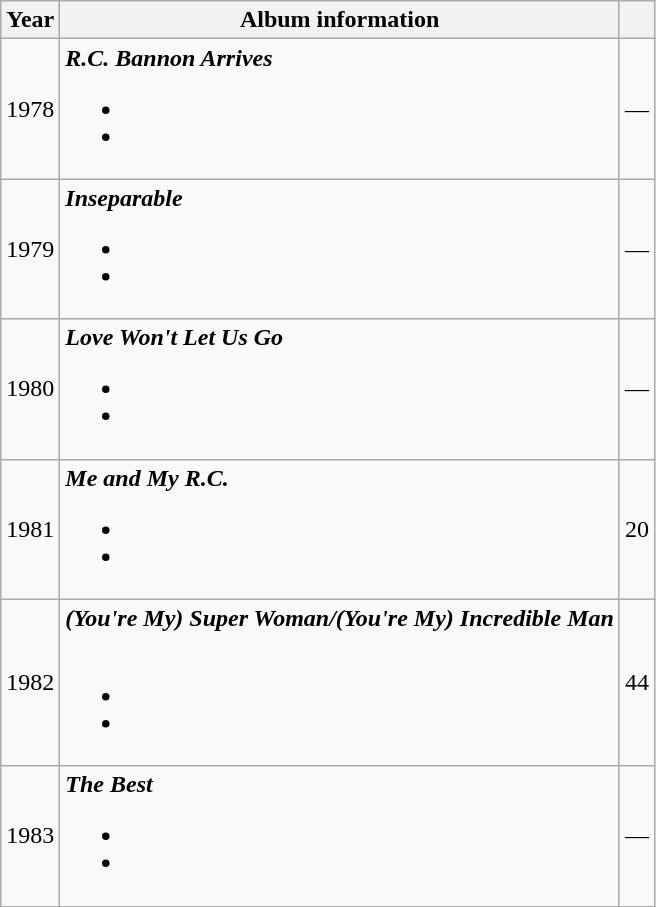<table class="wikitable">
<tr>
<th>Year</th>
<th>Album information</th>
<th></th>
</tr>
<tr>
<td>1978</td>
<td><strong><em>R.C. Bannon Arrives</em></strong><br><ul><li></li><li></li></ul></td>
<td align="center">—</td>
</tr>
<tr>
<td>1979</td>
<td><strong><em>Inseparable</em></strong> <br><ul><li></li><li></li></ul></td>
<td align="center">—</td>
</tr>
<tr>
<td>1980</td>
<td><strong><em>Love Won't Let Us Go</em></strong> <br><ul><li></li><li></li></ul></td>
<td align="center">—</td>
</tr>
<tr>
<td>1981</td>
<td><strong><em>Me and My R.C.</em></strong> <br><ul><li></li><li></li></ul></td>
<td align="center">20</td>
</tr>
<tr>
<td>1982</td>
<td><strong><em>(You're My) Super Woman/(You're My) Incredible Man</em></strong><br><br><ul><li></li><li></li></ul></td>
<td align="center">44</td>
</tr>
<tr>
<td>1983</td>
<td><strong><em>The Best</em></strong> <br><ul><li></li><li></li></ul></td>
<td align="center">—</td>
</tr>
</table>
